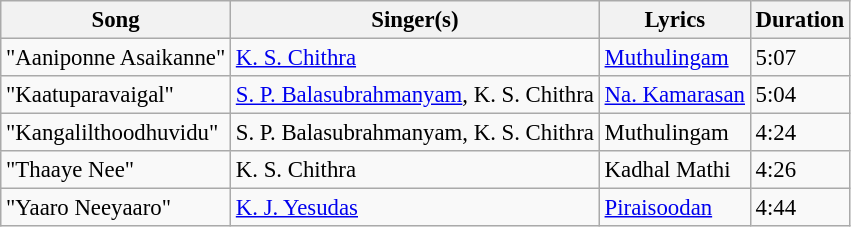<table class="wikitable" style="font-size:95%;">
<tr>
<th>Song</th>
<th>Singer(s)</th>
<th>Lyrics</th>
<th>Duration</th>
</tr>
<tr>
<td>"Aaniponne Asaikanne"</td>
<td><a href='#'>K. S. Chithra</a></td>
<td><a href='#'>Muthulingam</a></td>
<td>5:07</td>
</tr>
<tr>
<td>"Kaatuparavaigal"</td>
<td><a href='#'>S. P. Balasubrahmanyam</a>, K. S. Chithra</td>
<td><a href='#'>Na. Kamarasan</a></td>
<td>5:04</td>
</tr>
<tr>
<td>"Kangalilthoodhuvidu"</td>
<td>S. P. Balasubrahmanyam, K. S. Chithra</td>
<td>Muthulingam</td>
<td>4:24</td>
</tr>
<tr>
<td>"Thaaye Nee"</td>
<td>K. S. Chithra</td>
<td>Kadhal Mathi</td>
<td>4:26</td>
</tr>
<tr>
<td>"Yaaro Neeyaaro"</td>
<td><a href='#'>K. J. Yesudas</a></td>
<td><a href='#'>Piraisoodan</a></td>
<td>4:44</td>
</tr>
</table>
